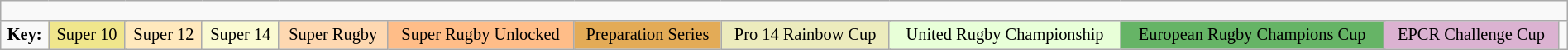<table class="wikitable sortable" style="text-align:center; font-size:85%; width:100%">
<tr>
<td colspan=100% style="height:10px"></td>
</tr>
<tr>
<td><strong>Key:</strong></td>
<td style="background:#F0E68C;" colspan=2>Super 10</td>
<td style="background:#FFE9BD;" colspan=2>Super 12</td>
<td style="background:#FAFAD2;" colspan=2>Super 14</td>
<td style="background:#FED8B1;" colspan=2>Super Rugby</td>
<td style="background:#FFBD88;" colspan=2>Super Rugby Unlocked</td>
<td style="background:#E3AB57;" colspan=2>Preparation Series</td>
<td style="background:#ECEBBD;" colspan=2>Pro 14 Rainbow Cup</td>
<td style="background:#E8FFD8;" colspan=2>United Rugby Championship</td>
<td style="background:#66b466;" colspan=2>European Rugby Champions Cup</td>
<td style="background:#DBB2D1;" colspan=2>EPCR Challenge Cup</td>
<td colspan=100% style="height:10px"></td>
</tr>
</table>
